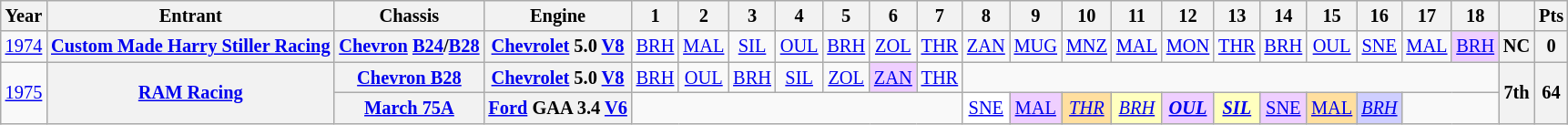<table class="wikitable" style="text-align:center; font-size:85%">
<tr>
<th>Year</th>
<th>Entrant</th>
<th>Chassis</th>
<th>Engine</th>
<th>1</th>
<th>2</th>
<th>3</th>
<th>4</th>
<th>5</th>
<th>6</th>
<th>7</th>
<th>8</th>
<th>9</th>
<th>10</th>
<th>11</th>
<th>12</th>
<th>13</th>
<th>14</th>
<th>15</th>
<th>16</th>
<th>17</th>
<th>18</th>
<th></th>
<th>Pts</th>
</tr>
<tr>
<td><a href='#'>1974</a></td>
<th nowrap><a href='#'>Custom Made Harry Stiller Racing</a></th>
<th nowrap><a href='#'>Chevron</a> <a href='#'>B24</a>/<a href='#'>B28</a></th>
<th nowrap><a href='#'>Chevrolet</a> 5.0 <a href='#'>V8</a></th>
<td><a href='#'>BRH</a></td>
<td><a href='#'>MAL</a></td>
<td><a href='#'>SIL</a></td>
<td><a href='#'>OUL</a></td>
<td><a href='#'>BRH</a></td>
<td><a href='#'>ZOL</a></td>
<td><a href='#'>THR</a></td>
<td><a href='#'>ZAN</a></td>
<td><a href='#'>MUG</a></td>
<td><a href='#'>MNZ</a></td>
<td><a href='#'>MAL</a></td>
<td><a href='#'>MON</a></td>
<td><a href='#'>THR</a></td>
<td><a href='#'>BRH</a></td>
<td><a href='#'>OUL</a></td>
<td><a href='#'>SNE</a></td>
<td><a href='#'>MAL</a></td>
<td style="background:#EFCFFF;"><a href='#'>BRH</a><br></td>
<th>NC</th>
<th>0</th>
</tr>
<tr>
<td rowspan=2><a href='#'>1975</a></td>
<th rowspan=2 nowrap><a href='#'>RAM Racing</a></th>
<th nowrap><a href='#'>Chevron B28</a></th>
<th nowrap><a href='#'>Chevrolet</a> 5.0 <a href='#'>V8</a></th>
<td><a href='#'>BRH</a></td>
<td><a href='#'>OUL</a></td>
<td><a href='#'>BRH</a></td>
<td><a href='#'>SIL</a></td>
<td><a href='#'>ZOL</a></td>
<td style="background:#EFCFFF;"><a href='#'>ZAN</a><br></td>
<td><a href='#'>THR</a></td>
<td colspan=11></td>
<th rowspan=2>7th</th>
<th rowspan=2>64</th>
</tr>
<tr>
<th nowrap><a href='#'>March 75A</a></th>
<th nowrap><a href='#'>Ford</a> GAA 3.4 <a href='#'>V6</a></th>
<td colspan=7></td>
<td style="background:#FFFFFF;"><a href='#'>SNE</a><br></td>
<td style="background:#EFCFFF;"><a href='#'>MAL</a><br></td>
<td style="background:#FFDF9F;"><em><a href='#'>THR</a></em><br></td>
<td style="background:#FFFFBF;"><em><a href='#'>BRH</a></em><br></td>
<td style="background:#EFCFFF;"><strong><em><a href='#'>OUL</a></em></strong><br></td>
<td style="background:#FFFFBF;"><strong><em><a href='#'>SIL</a></em></strong><br></td>
<td style="background:#EFCFFF;"><a href='#'>SNE</a><br></td>
<td style="background:#FFDF9F;"><a href='#'>MAL</a><br></td>
<td style="background:#CFCFFF;"><em><a href='#'>BRH</a></em><br></td>
<td colspan=2></td>
</tr>
</table>
